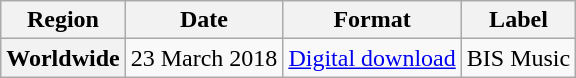<table class="wikitable sortable plainrowheaders">
<tr>
<th>Region</th>
<th>Date</th>
<th>Format</th>
<th>Label</th>
</tr>
<tr>
<th scope="row">Worldwide</th>
<td>23 March 2018</td>
<td><a href='#'>Digital download</a></td>
<td>BIS Music</td>
</tr>
</table>
